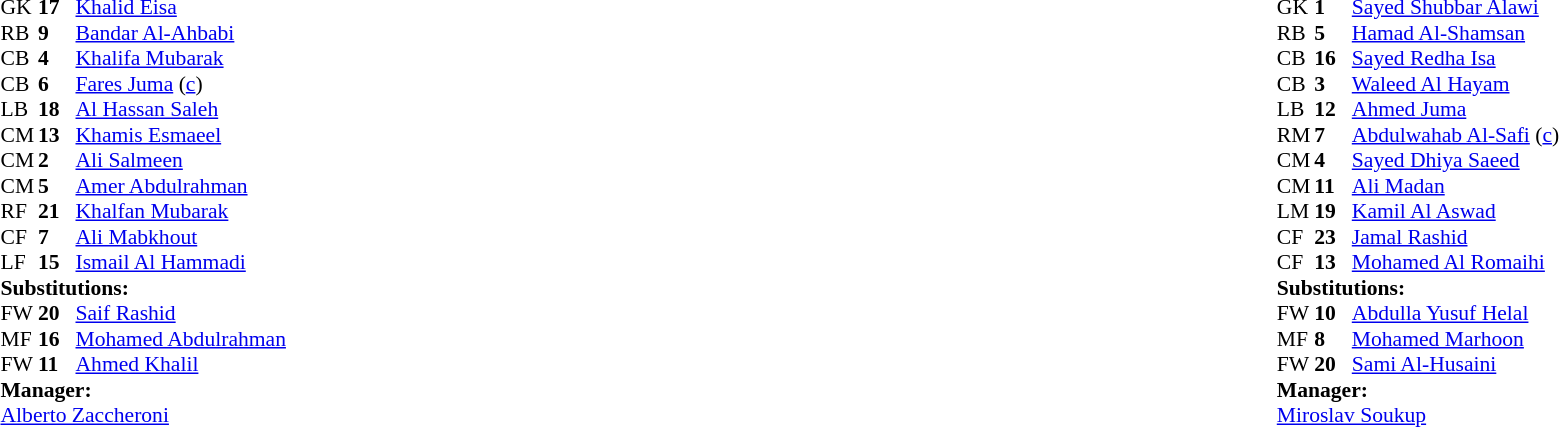<table width="100%">
<tr>
<td valign="top" width="40%"><br><table style="font-size:90%" cellspacing="0" cellpadding="0">
<tr>
<th width=25></th>
<th width=25></th>
</tr>
<tr>
<td>GK</td>
<td><strong>17</strong></td>
<td><a href='#'>Khalid Eisa</a></td>
</tr>
<tr>
<td>RB</td>
<td><strong>9</strong></td>
<td><a href='#'>Bandar Al-Ahbabi</a></td>
</tr>
<tr>
<td>CB</td>
<td><strong>4</strong></td>
<td><a href='#'>Khalifa Mubarak</a></td>
</tr>
<tr>
<td>CB</td>
<td><strong>6</strong></td>
<td><a href='#'>Fares Juma</a> (<a href='#'>c</a>)</td>
</tr>
<tr>
<td>LB</td>
<td><strong>18</strong></td>
<td><a href='#'>Al Hassan Saleh</a></td>
</tr>
<tr>
<td>CM</td>
<td><strong>13</strong></td>
<td><a href='#'>Khamis Esmaeel</a></td>
<td></td>
<td></td>
</tr>
<tr>
<td>CM</td>
<td><strong>2</strong></td>
<td><a href='#'>Ali Salmeen</a></td>
</tr>
<tr>
<td>CM</td>
<td><strong>5</strong></td>
<td><a href='#'>Amer Abdulrahman</a></td>
<td></td>
<td></td>
</tr>
<tr>
<td>RF</td>
<td><strong>21</strong></td>
<td><a href='#'>Khalfan Mubarak</a></td>
<td></td>
<td></td>
</tr>
<tr>
<td>CF</td>
<td><strong>7</strong></td>
<td><a href='#'>Ali Mabkhout</a></td>
</tr>
<tr>
<td>LF</td>
<td><strong>15</strong></td>
<td><a href='#'>Ismail Al Hammadi</a></td>
</tr>
<tr>
<td colspan=3><strong>Substitutions:</strong></td>
</tr>
<tr>
<td>FW</td>
<td><strong>20</strong></td>
<td><a href='#'>Saif Rashid</a></td>
<td></td>
<td></td>
</tr>
<tr>
<td>MF</td>
<td><strong>16</strong></td>
<td><a href='#'>Mohamed Abdulrahman</a></td>
<td></td>
<td></td>
</tr>
<tr>
<td>FW</td>
<td><strong>11</strong></td>
<td><a href='#'>Ahmed Khalil</a></td>
<td></td>
<td></td>
</tr>
<tr>
<td colspan=3><strong>Manager:</strong></td>
</tr>
<tr>
<td colspan=3> <a href='#'>Alberto Zaccheroni</a></td>
</tr>
</table>
</td>
<td valign="top"></td>
<td valign="top" width="50%"><br><table style="font-size:90%; margin:auto" cellspacing="0" cellpadding="0">
<tr>
<th width=25></th>
<th width=25></th>
</tr>
<tr>
<td>GK</td>
<td><strong>1</strong></td>
<td><a href='#'>Sayed Shubbar Alawi</a></td>
</tr>
<tr>
<td>RB</td>
<td><strong>5</strong></td>
<td><a href='#'>Hamad Al-Shamsan</a></td>
</tr>
<tr>
<td>CB</td>
<td><strong>16</strong></td>
<td><a href='#'>Sayed Redha Isa</a></td>
</tr>
<tr>
<td>CB</td>
<td><strong>3</strong></td>
<td><a href='#'>Waleed Al Hayam</a></td>
</tr>
<tr>
<td>LB</td>
<td><strong>12</strong></td>
<td><a href='#'>Ahmed Juma</a></td>
<td></td>
<td></td>
</tr>
<tr>
<td>RM</td>
<td><strong>7</strong></td>
<td><a href='#'>Abdulwahab Al-Safi</a> (<a href='#'>c</a>)</td>
</tr>
<tr>
<td>CM</td>
<td><strong>4</strong></td>
<td><a href='#'>Sayed Dhiya Saeed</a></td>
</tr>
<tr>
<td>CM</td>
<td><strong>11</strong></td>
<td><a href='#'>Ali Madan</a></td>
<td></td>
<td></td>
</tr>
<tr>
<td>LM</td>
<td><strong>19</strong></td>
<td><a href='#'>Kamil Al Aswad</a></td>
</tr>
<tr>
<td>CF</td>
<td><strong>23</strong></td>
<td><a href='#'>Jamal Rashid</a></td>
<td></td>
<td></td>
</tr>
<tr>
<td>CF</td>
<td><strong>13</strong></td>
<td><a href='#'>Mohamed Al Romaihi</a></td>
</tr>
<tr>
<td colspan=3><strong>Substitutions:</strong></td>
</tr>
<tr>
<td>FW</td>
<td><strong>10</strong></td>
<td><a href='#'>Abdulla Yusuf Helal</a></td>
<td></td>
<td></td>
</tr>
<tr>
<td>MF</td>
<td><strong>8</strong></td>
<td><a href='#'>Mohamed Marhoon</a></td>
<td></td>
<td></td>
</tr>
<tr>
<td>FW</td>
<td><strong>20</strong></td>
<td><a href='#'>Sami Al-Husaini</a></td>
<td></td>
<td></td>
</tr>
<tr>
<td colspan=3><strong>Manager:</strong></td>
</tr>
<tr>
<td colspan=3> <a href='#'>Miroslav Soukup</a></td>
</tr>
</table>
</td>
</tr>
</table>
